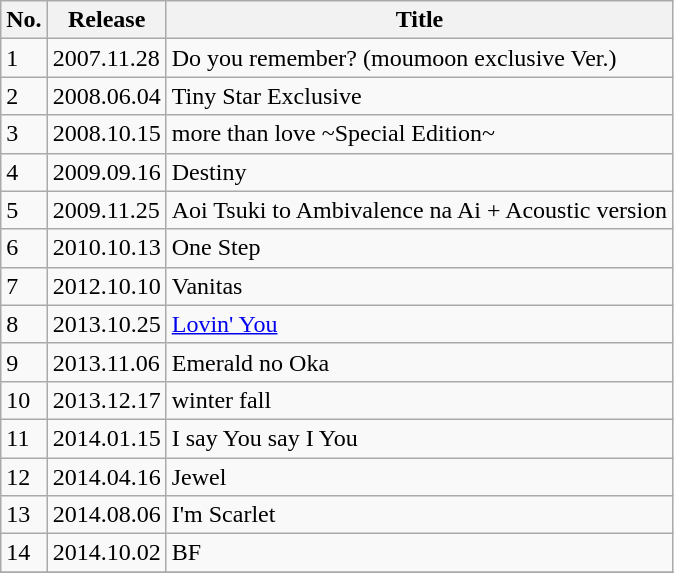<table class="wikitable">
<tr>
<th>No.</th>
<th>Release</th>
<th>Title</th>
</tr>
<tr>
<td>1</td>
<td>2007.11.28</td>
<td>Do you remember? (moumoon exclusive Ver.)</td>
</tr>
<tr>
<td>2</td>
<td>2008.06.04</td>
<td>Tiny Star Exclusive</td>
</tr>
<tr>
<td>3</td>
<td>2008.10.15</td>
<td>more than love ~Special Edition~</td>
</tr>
<tr>
<td>4</td>
<td>2009.09.16</td>
<td>Destiny</td>
</tr>
<tr>
<td>5</td>
<td>2009.11.25</td>
<td>Aoi Tsuki to Ambivalence na Ai + Acoustic version</td>
</tr>
<tr>
<td>6</td>
<td>2010.10.13</td>
<td>One Step</td>
</tr>
<tr>
<td>7</td>
<td>2012.10.10</td>
<td>Vanitas</td>
</tr>
<tr>
<td>8</td>
<td>2013.10.25</td>
<td><a href='#'>Lovin' You</a></td>
</tr>
<tr>
<td>9</td>
<td>2013.11.06</td>
<td>Emerald no Oka</td>
</tr>
<tr>
<td>10</td>
<td>2013.12.17</td>
<td>winter fall</td>
</tr>
<tr>
<td>11</td>
<td>2014.01.15</td>
<td>I say You say I You</td>
</tr>
<tr>
<td>12</td>
<td>2014.04.16</td>
<td>Jewel</td>
</tr>
<tr>
<td>13</td>
<td>2014.08.06</td>
<td>I'm Scarlet</td>
</tr>
<tr>
<td>14</td>
<td>2014.10.02</td>
<td>BF</td>
</tr>
<tr>
</tr>
</table>
